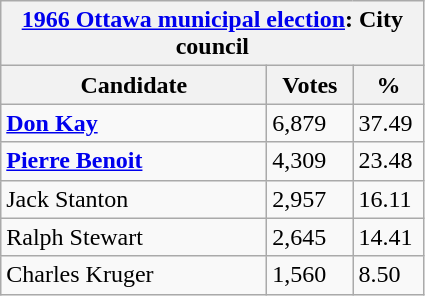<table class="wikitable">
<tr>
<th colspan="3"><a href='#'>1966 Ottawa municipal election</a>: City council</th>
</tr>
<tr>
<th style="width: 170px">Candidate</th>
<th style="width: 50px">Votes</th>
<th style="width: 40px">%</th>
</tr>
<tr>
<td><strong><a href='#'>Don Kay</a></strong></td>
<td>6,879</td>
<td>37.49</td>
</tr>
<tr>
<td><strong><a href='#'>Pierre Benoit</a></strong></td>
<td>4,309</td>
<td>23.48</td>
</tr>
<tr>
<td>Jack Stanton</td>
<td>2,957</td>
<td>16.11</td>
</tr>
<tr>
<td>Ralph Stewart</td>
<td>2,645</td>
<td>14.41</td>
</tr>
<tr>
<td>Charles Kruger</td>
<td>1,560</td>
<td>8.50</td>
</tr>
</table>
